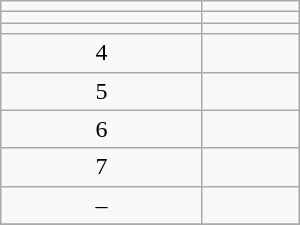<table class="wikitable" width="200px">
<tr>
<td align=center></td>
<td></td>
</tr>
<tr>
<td align=center></td>
<td></td>
</tr>
<tr>
<td align=center></td>
<td></td>
</tr>
<tr>
<td align=center>4</td>
<td></td>
</tr>
<tr>
<td align=center>5</td>
<td></td>
</tr>
<tr>
<td align=center>6</td>
<td></td>
</tr>
<tr>
<td align=center>7</td>
<td></td>
</tr>
<tr>
<td align=center>–</td>
<td></td>
</tr>
<tr>
</tr>
</table>
